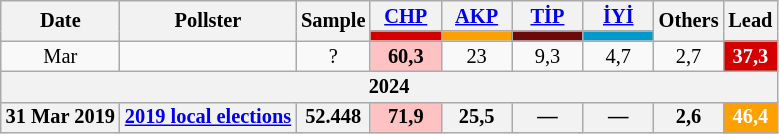<table class="wikitable mw-collapsible" style="text-align:center; font-size:85%; line-height:14px;">
<tr>
<th rowspan="2">Date</th>
<th rowspan="2">Pollster</th>
<th rowspan="2">Sample</th>
<th style="width:3em;"><a href='#'>CHP</a></th>
<th style="width:3em;"><a href='#'>AKP</a></th>
<th style="width:3em;"><a href='#'>TİP</a></th>
<th style="width:3em;"><a href='#'>İYİ</a></th>
<th rowspan="2">Others</th>
<th rowspan="2">Lead</th>
</tr>
<tr>
<th style="background:#d40000;"></th>
<th style="background:#fda000;"></th>
<th style="background:#6C0909;"></th>
<th style="background:#0099cc;"></th>
</tr>
<tr>
<td>Mar</td>
<td></td>
<td>?</td>
<td style="background:#FFC2C2"><strong>60,3</strong></td>
<td>23</td>
<td>9,3</td>
<td>4,7</td>
<td>2,7</td>
<th style="background:#d40000; color:white;">37,3</th>
</tr>
<tr>
<th colspan="9">2024</th>
</tr>
<tr>
<th>31 Mar 2019</th>
<th><a href='#'>2019 local elections</a></th>
<th>52.448</th>
<th style="background:#FFC2C2"><strong>71,9</strong></th>
<th>25,5</th>
<th>—</th>
<th>—</th>
<th>2,6</th>
<th style="background:#fda000; color:white;">46,4</th>
</tr>
</table>
